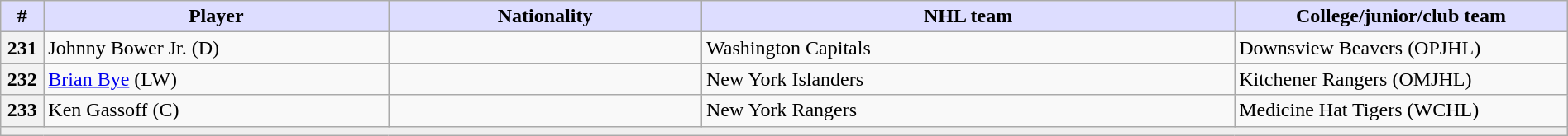<table class="wikitable" style="width: 100%">
<tr>
<th style="background:#ddf; width:2.75%;">#</th>
<th style="background:#ddf; width:22.0%;">Player</th>
<th style="background:#ddf; width:20.0%;">Nationality</th>
<th style="background:#ddf; width:34.0%;">NHL team</th>
<th style="background:#ddf; width:100.0%;">College/junior/club team</th>
</tr>
<tr>
<th>231</th>
<td>Johnny Bower Jr. (D)</td>
<td></td>
<td>Washington Capitals</td>
<td>Downsview Beavers (OPJHL)</td>
</tr>
<tr>
<th>232</th>
<td><a href='#'>Brian Bye</a> (LW)</td>
<td></td>
<td>New York Islanders</td>
<td>Kitchener Rangers (OMJHL)</td>
</tr>
<tr>
<th>233</th>
<td>Ken Gassoff (C)</td>
<td></td>
<td>New York Rangers</td>
<td>Medicine Hat Tigers (WCHL)</td>
</tr>
<tr>
<td style="text-align:center; background:#efefef" colspan="6"></td>
</tr>
</table>
